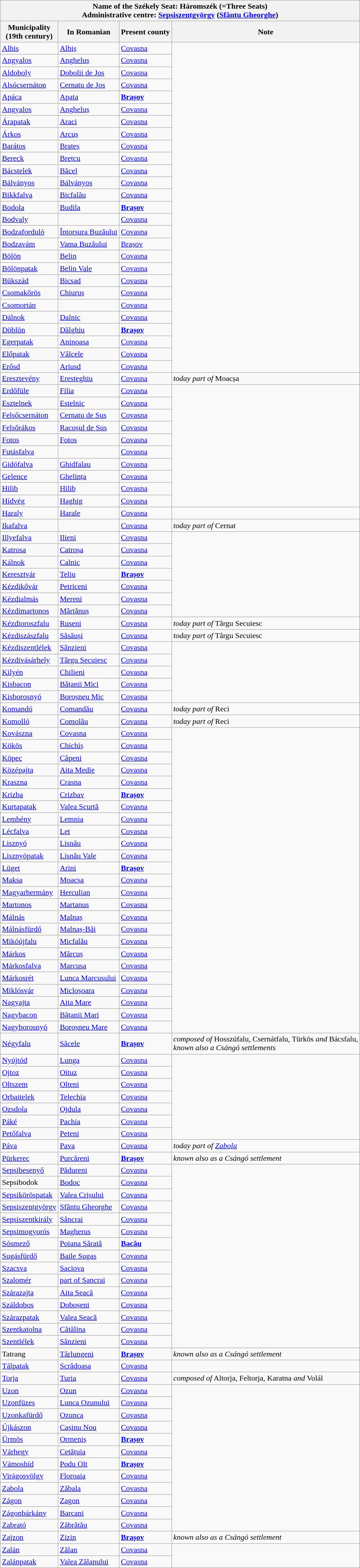<table class="wikitable">
<tr>
<th colspan=4>Name of the Székely Seat: Háromszék (=Three Seats) <br> Administrative centre: <a href='#'>Sepsiszentgyörgy</a> (<a href='#'>Sfântu Gheorghe</a>)</th>
</tr>
<tr>
<th>Municipality <br>(19th century)</th>
<th>In Romanian</th>
<th>Present county</th>
<th>Note</th>
</tr>
<tr>
<td><a href='#'>Albis</a></td>
<td><a href='#'>Albiș</a></td>
<td><a href='#'>Covasna</a></td>
</tr>
<tr>
<td><a href='#'>Angyalos</a></td>
<td><a href='#'>Angheluș</a></td>
<td><a href='#'>Covasna</a></td>
</tr>
<tr>
<td><a href='#'>Aldoboly</a></td>
<td><a href='#'>Dobolii de Jos</a></td>
<td><a href='#'>Covasna</a></td>
</tr>
<tr>
<td><a href='#'>Alsócsernáton</a></td>
<td><a href='#'>Cernatu de Jos</a></td>
<td><a href='#'>Covasna</a></td>
</tr>
<tr>
<td><a href='#'>Apáca</a></td>
<td><a href='#'>Apata</a></td>
<td><strong><a href='#'>Brașov</a></strong></td>
</tr>
<tr>
<td><a href='#'>Angyalos</a></td>
<td><a href='#'>Angheluș</a></td>
<td><a href='#'>Covasna</a></td>
</tr>
<tr>
<td><a href='#'>Árapatak</a></td>
<td><a href='#'>Araci</a></td>
<td><a href='#'>Covasna</a></td>
</tr>
<tr>
<td><a href='#'>Árkos</a></td>
<td><a href='#'>Arcuș</a></td>
<td><a href='#'>Covasna</a></td>
</tr>
<tr>
<td><a href='#'>Barátos</a></td>
<td><a href='#'>Brateș</a></td>
<td><a href='#'>Covasna</a></td>
</tr>
<tr>
<td><a href='#'>Bereck</a></td>
<td><a href='#'>Brețcu</a></td>
<td><a href='#'>Covasna</a></td>
</tr>
<tr>
<td><a href='#'>Bácstelek</a></td>
<td><a href='#'>Băcel</a></td>
<td><a href='#'>Covasna</a></td>
</tr>
<tr>
<td><a href='#'>Bálványos</a></td>
<td><a href='#'>Bálványos</a></td>
<td><a href='#'>Covasna</a></td>
</tr>
<tr>
<td><a href='#'>Bikkfalva</a></td>
<td><a href='#'>Bicfalău</a></td>
<td><a href='#'>Covasna</a></td>
</tr>
<tr>
<td><a href='#'>Bodola</a></td>
<td><a href='#'>Budila</a></td>
<td><strong><a href='#'>Brașov</a></strong></td>
</tr>
<tr>
<td><a href='#'>Bodvaly</a></td>
<td></td>
<td><a href='#'>Covasna</a></td>
</tr>
<tr>
<td><a href='#'>Bodzaforduló</a></td>
<td><a href='#'>Întorsura Buzăului</a></td>
<td><a href='#'>Covasna</a></td>
</tr>
<tr>
<td><a href='#'>Bodzavám</a></td>
<td><a href='#'>Vama Buzăului</a></td>
<td><a href='#'>Brașov</a></td>
</tr>
<tr>
<td><a href='#'>Bölön</a></td>
<td><a href='#'>Belin</a></td>
<td><a href='#'>Covasna</a></td>
</tr>
<tr>
<td><a href='#'>Bölönpatak</a></td>
<td><a href='#'>Belin Vale</a></td>
<td><a href='#'>Covasna</a></td>
</tr>
<tr>
<td><a href='#'>Bükszád</a></td>
<td><a href='#'>Bicsad</a></td>
<td><a href='#'>Covasna</a></td>
</tr>
<tr>
<td><a href='#'>Csomakőrös</a></td>
<td><a href='#'>Chiuruș</a></td>
<td><a href='#'>Covasna</a></td>
</tr>
<tr>
<td><a href='#'>Csomortán</a></td>
<td></td>
<td><a href='#'>Covasna</a></td>
</tr>
<tr>
<td><a href='#'>Dálnok</a></td>
<td><a href='#'>Dalnic</a></td>
<td><a href='#'>Covasna</a></td>
</tr>
<tr>
<td><a href='#'>Döblön</a></td>
<td><a href='#'>Dălghiu</a></td>
<td><strong><a href='#'>Brașov</a></strong></td>
</tr>
<tr>
<td><a href='#'>Egerpatak</a></td>
<td><a href='#'>Aninoasa</a></td>
<td><a href='#'>Covasna</a></td>
</tr>
<tr>
<td><a href='#'>Előpatak</a></td>
<td><a href='#'>Vâlcele</a></td>
<td><a href='#'>Covasna</a></td>
</tr>
<tr>
<td><a href='#'>Erősd</a></td>
<td><a href='#'>Ariusd</a></td>
<td><a href='#'>Covasna</a></td>
</tr>
<tr>
<td><a href='#'>Eresztevény</a></td>
<td><a href='#'>Eresteghiu</a></td>
<td><a href='#'>Covasna</a></td>
<td><em>today part of</em> Moacșa</td>
</tr>
<tr>
<td><a href='#'>Erdőfüle</a></td>
<td><a href='#'>Filia</a></td>
<td><a href='#'>Covasna</a></td>
</tr>
<tr>
<td><a href='#'>Esztelnek</a></td>
<td><a href='#'>Estelnic</a></td>
<td><a href='#'>Covasna</a></td>
</tr>
<tr>
<td><a href='#'>Felsőcsernáton</a></td>
<td><a href='#'>Cernatu de Sus</a></td>
<td><a href='#'>Covasna</a></td>
</tr>
<tr>
<td><a href='#'>Felsőrákos</a></td>
<td><a href='#'>Racoșul de Sus</a></td>
<td><a href='#'>Covasna</a></td>
</tr>
<tr>
<td><a href='#'>Fotos</a></td>
<td><a href='#'>Fotos</a></td>
<td><a href='#'>Covasna</a></td>
</tr>
<tr>
<td><a href='#'>Futásfalva</a></td>
<td></td>
<td><a href='#'>Covasna</a></td>
</tr>
<tr>
<td><a href='#'>Gidófalva</a></td>
<td><a href='#'>Ghidfalau</a></td>
<td><a href='#'>Covasna</a></td>
</tr>
<tr>
<td><a href='#'>Gelence</a></td>
<td><a href='#'>Ghelința</a></td>
<td><a href='#'>Covasna</a></td>
</tr>
<tr>
<td><a href='#'>Hilib</a></td>
<td><a href='#'>Hilib</a></td>
<td><a href='#'>Covasna</a></td>
</tr>
<tr>
<td><a href='#'>Hídvég</a></td>
<td><a href='#'>Haghig</a></td>
<td><a href='#'>Covasna</a></td>
</tr>
<tr>
<td><a href='#'>Haraly</a></td>
<td><a href='#'>Harale</a></td>
<td><a href='#'>Covasna</a></td>
<td></td>
</tr>
<tr>
<td><a href='#'>Ikafalva</a></td>
<td></td>
<td><a href='#'>Covasna</a></td>
<td><em>today part of</em> Cernat</td>
</tr>
<tr>
<td><a href='#'>Illyefalva</a></td>
<td><a href='#'>Ilieni</a></td>
<td><a href='#'>Covasna</a></td>
</tr>
<tr>
<td><a href='#'>Katrosa</a></td>
<td><a href='#'>Catroșa</a></td>
<td><a href='#'>Covasna</a></td>
</tr>
<tr>
<td><a href='#'>Kálnok</a></td>
<td><a href='#'>Calnic</a></td>
<td><a href='#'>Covasna</a></td>
</tr>
<tr>
<td><a href='#'>Keresztvár</a></td>
<td><a href='#'>Teliu</a></td>
<td><strong><a href='#'>Brașov</a></strong></td>
</tr>
<tr>
<td><a href='#'>Kézdikővár</a></td>
<td><a href='#'>Petriceni</a></td>
<td><a href='#'>Covasna</a></td>
</tr>
<tr>
<td><a href='#'>Kézdialmás</a></td>
<td><a href='#'>Mereni</a></td>
<td><a href='#'>Covasna</a></td>
</tr>
<tr>
<td><a href='#'>Kézdimartonos</a></td>
<td><a href='#'>Mărtănuș</a></td>
<td><a href='#'>Covasna</a></td>
</tr>
<tr>
<td><a href='#'>Kézdioroszfalu</a></td>
<td><a href='#'>Ruseni</a></td>
<td><a href='#'>Covasna</a></td>
<td><em>today part of</em> Târgu Secuiesc</td>
</tr>
<tr>
<td><a href='#'>Kézdiszászfalu</a></td>
<td><a href='#'>Săsăuși</a></td>
<td><a href='#'>Covasna</a></td>
<td><em>today part of</em> Târgu Secuiesc</td>
</tr>
<tr>
<td><a href='#'>Kézdiszentlélek</a></td>
<td><a href='#'>Sânzieni</a></td>
<td><a href='#'>Covasna</a></td>
</tr>
<tr>
<td><a href='#'>Kézdivásárhely</a></td>
<td><a href='#'>Târgu Secuiesc</a></td>
<td><a href='#'>Covasna</a></td>
</tr>
<tr>
<td><a href='#'>Kilyén</a></td>
<td><a href='#'>Chilieni</a></td>
<td><a href='#'>Covasna</a></td>
</tr>
<tr>
<td><a href='#'>Kisbacon</a></td>
<td><a href='#'>Bățanii Mici</a></td>
<td><a href='#'>Covasna</a></td>
</tr>
<tr>
<td><a href='#'>Kisborosnyó</a></td>
<td><a href='#'>Boroșneu Mic</a></td>
<td><a href='#'>Covasna</a></td>
</tr>
<tr>
<td><a href='#'>Komandó</a></td>
<td><a href='#'>Comandău</a></td>
<td><a href='#'>Covasna</a></td>
<td><em>today part of</em> Reci</td>
</tr>
<tr>
<td><a href='#'>Komolló</a></td>
<td><a href='#'>Comolău</a></td>
<td><a href='#'>Covasna</a></td>
<td><em>today part of</em> Reci</td>
</tr>
<tr>
<td><a href='#'>Kovászna</a></td>
<td><a href='#'>Covasna</a></td>
<td><a href='#'>Covasna</a></td>
</tr>
<tr>
<td><a href='#'>Kökös</a></td>
<td><a href='#'>Chichiș</a></td>
<td><a href='#'>Covasna</a></td>
</tr>
<tr>
<td><a href='#'>Köpec</a></td>
<td><a href='#'>Căpeni</a></td>
<td><a href='#'>Covasna</a></td>
</tr>
<tr>
<td><a href='#'>Középajta</a></td>
<td><a href='#'>Aita Medie</a></td>
<td><a href='#'>Covasna</a></td>
</tr>
<tr>
<td><a href='#'>Kraszna</a></td>
<td><a href='#'>Crasna</a></td>
<td><a href='#'>Covasna</a></td>
</tr>
<tr>
<td><a href='#'>Krizba</a></td>
<td><a href='#'>Crizbav</a></td>
<td><strong><a href='#'>Brașov</a></strong></td>
</tr>
<tr>
<td><a href='#'>Kurtapatak</a></td>
<td><a href='#'>Valea Scurtă</a></td>
<td><a href='#'>Covasna</a></td>
</tr>
<tr>
<td><a href='#'>Lemhény</a></td>
<td><a href='#'>Lemnia</a></td>
<td><a href='#'>Covasna</a></td>
</tr>
<tr>
<td><a href='#'>Lécfalva</a></td>
<td><a href='#'>Let</a></td>
<td><a href='#'>Covasna</a></td>
</tr>
<tr>
<td><a href='#'>Lisznyó</a></td>
<td><a href='#'>Lisnău</a></td>
<td><a href='#'>Covasna</a></td>
</tr>
<tr>
<td><a href='#'>Lisznyópatak</a></td>
<td><a href='#'>Lisnău Vale</a></td>
<td><a href='#'>Covasna</a></td>
</tr>
<tr>
<td><a href='#'>Lüget</a></td>
<td><a href='#'>Arini</a></td>
<td><strong><a href='#'>Brașov</a></strong></td>
</tr>
<tr>
<td><a href='#'>Maksa</a></td>
<td><a href='#'>Moacșa</a></td>
<td><a href='#'>Covasna</a></td>
</tr>
<tr>
<td><a href='#'>Magyarhermány</a></td>
<td><a href='#'>Herculian</a></td>
<td><a href='#'>Covasna</a></td>
</tr>
<tr>
<td><a href='#'>Martonos</a></td>
<td><a href='#'>Martanus</a></td>
<td><a href='#'>Covasna</a></td>
</tr>
<tr>
<td><a href='#'>Málnás</a></td>
<td><a href='#'>Malnaș</a></td>
<td><a href='#'>Covasna</a></td>
</tr>
<tr>
<td><a href='#'>Málnásfürdő</a></td>
<td><a href='#'>Malnaș-Băi</a></td>
<td><a href='#'>Covasna</a></td>
</tr>
<tr>
<td><a href='#'>Mikóújfalu</a></td>
<td><a href='#'>Micfalău</a></td>
<td><a href='#'>Covasna</a></td>
</tr>
<tr>
<td><a href='#'>Márkos</a></td>
<td><a href='#'>Mărcuș</a></td>
<td><a href='#'>Covasna</a></td>
</tr>
<tr>
<td><a href='#'>Márkosfalva</a></td>
<td><a href='#'>Marcusa</a></td>
<td><a href='#'>Covasna</a></td>
</tr>
<tr>
<td><a href='#'>Márkosrét</a></td>
<td><a href='#'>Lunca Marcusului</a></td>
<td><a href='#'>Covasna</a></td>
</tr>
<tr>
<td><a href='#'>Miklósvár</a></td>
<td><a href='#'>Micloșoara</a></td>
<td><a href='#'>Covasna</a></td>
</tr>
<tr>
<td><a href='#'>Nagyajta</a></td>
<td><a href='#'>Aita Mare</a></td>
<td><a href='#'>Covasna</a></td>
</tr>
<tr>
<td><a href='#'>Nagybacon</a></td>
<td><a href='#'>Bățanii Mari</a></td>
<td><a href='#'>Covasna</a></td>
</tr>
<tr>
<td><a href='#'>Nagyborosnyó</a></td>
<td><a href='#'>Boroșneu Mare</a></td>
<td><a href='#'>Covasna</a></td>
</tr>
<tr>
<td><a href='#'>Négyfalu</a></td>
<td><a href='#'>Săcele</a></td>
<td><strong><a href='#'>Brașov</a></strong></td>
<td><em>composed of</em> Hosszúfalu, Csernátfalu, Türkös <em>and</em> Bácsfalu,<br> <em>known also a Csángó settlements</em></td>
</tr>
<tr>
<td><a href='#'>Nyújtód</a></td>
<td><a href='#'>Lunga</a></td>
<td><a href='#'>Covasna</a></td>
</tr>
<tr>
<td><a href='#'>Ojtoz</a></td>
<td><a href='#'>Oituz</a></td>
<td><a href='#'>Covasna</a></td>
</tr>
<tr>
<td><a href='#'>Oltszem</a></td>
<td><a href='#'>Olteni</a></td>
<td><a href='#'>Covasna</a></td>
</tr>
<tr>
<td><a href='#'>Orbaitelek</a></td>
<td><a href='#'>Telechia</a></td>
<td><a href='#'>Covasna</a></td>
</tr>
<tr>
<td><a href='#'>Ozsdola</a></td>
<td><a href='#'>Ojdula</a></td>
<td><a href='#'>Covasna</a></td>
</tr>
<tr>
<td><a href='#'>Páké</a></td>
<td><a href='#'>Pachia</a></td>
<td><a href='#'>Covasna</a></td>
</tr>
<tr>
<td><a href='#'>Petőfalva</a></td>
<td><a href='#'>Peteni</a></td>
<td><a href='#'>Covasna</a></td>
</tr>
<tr>
<td><a href='#'>Páva</a></td>
<td><a href='#'>Pava</a></td>
<td><a href='#'>Covasna</a></td>
<td><em>today part of <a href='#'>Zabola</a></em></td>
</tr>
<tr>
<td><a href='#'>Pürkerec</a></td>
<td><a href='#'>Purcăreni</a></td>
<td><strong><a href='#'>Brașov</a></strong></td>
<td><em>known also as a Csángó settlement</em></td>
</tr>
<tr>
<td><a href='#'>Sepsibesenyő</a></td>
<td><a href='#'>Pădureni</a></td>
<td><a href='#'>Covasna</a></td>
</tr>
<tr>
<td>Sepsibodok</td>
<td><a href='#'>Bodoc</a></td>
<td><a href='#'>Covasna</a></td>
</tr>
<tr>
<td><a href='#'>Sepsiköröspatak</a></td>
<td><a href='#'>Valea Crișului</a></td>
<td><a href='#'>Covasna</a></td>
</tr>
<tr>
<td><a href='#'>Sepsiszentgyörgy</a></td>
<td><a href='#'>Sfântu Gheorghe</a></td>
<td><a href='#'>Covasna</a></td>
</tr>
<tr>
<td><a href='#'>Sepsiszentkirály</a></td>
<td><a href='#'>Sâncrai</a></td>
<td><a href='#'>Covasna</a></td>
</tr>
<tr>
<td><a href='#'>Sepsimogyorós</a></td>
<td><a href='#'>Magherus</a></td>
<td><a href='#'>Covasna</a></td>
</tr>
<tr>
<td><a href='#'>Sósmező</a></td>
<td><a href='#'>Poiana Sărată</a></td>
<td><strong><a href='#'>Bacău</a></strong></td>
</tr>
<tr>
<td><a href='#'>Sugásfürdő</a></td>
<td><a href='#'>Baile Sugas</a></td>
<td><a href='#'>Covasna</a></td>
</tr>
<tr>
<td><a href='#'>Szacsva</a></td>
<td><a href='#'>Saciova</a></td>
<td><a href='#'>Covasna</a></td>
</tr>
<tr>
<td><a href='#'>Szalomér</a></td>
<td><a href='#'>part of Sancrai</a></td>
<td><a href='#'>Covasna</a></td>
</tr>
<tr>
<td><a href='#'>Szárazajta</a></td>
<td><a href='#'>Aita Seacă</a></td>
<td><a href='#'>Covasna</a></td>
</tr>
<tr>
<td><a href='#'>Száldobos</a></td>
<td><a href='#'>Doboșeni</a></td>
<td><a href='#'>Covasna</a></td>
</tr>
<tr>
<td><a href='#'>Szárazpatak</a></td>
<td><a href='#'>Valea Seacă</a></td>
<td><a href='#'>Covasna</a></td>
</tr>
<tr>
<td><a href='#'>Szentkatolna</a></td>
<td><a href='#'>Cătălina</a></td>
<td><a href='#'>Covasna</a></td>
</tr>
<tr>
<td><a href='#'>Szentlélek</a></td>
<td><a href='#'>Sânzieni</a></td>
<td><a href='#'>Covasna</a></td>
</tr>
<tr>
<td>Tatrang</td>
<td><a href='#'>Tărlungeni</a></td>
<td><strong><a href='#'>Brașov</a></strong></td>
<td><em>known also as a Csángó settlement</em></td>
</tr>
<tr>
<td><a href='#'>Tálpatak</a></td>
<td><a href='#'>Scrădoasa</a></td>
<td><a href='#'>Covasna</a></td>
</tr>
<tr>
<td><a href='#'>Torja</a></td>
<td><a href='#'>Turia</a></td>
<td><a href='#'>Covasna</a></td>
<td><em>composed of</em> Altorja, Feltorja, Karatna <em>and</em> Volál</td>
</tr>
<tr>
<td><a href='#'>Uzon</a></td>
<td><a href='#'>Ozun</a></td>
<td><a href='#'>Covasna</a></td>
</tr>
<tr>
<td><a href='#'>Uzonfüzes</a></td>
<td><a href='#'>Lunca Ozunului</a></td>
<td><a href='#'>Covasna</a></td>
</tr>
<tr>
<td><a href='#'>Uzonkafürdő</a></td>
<td><a href='#'>Ozunca</a></td>
<td><a href='#'>Covasna</a></td>
</tr>
<tr>
<td><a href='#'>Újkászon</a></td>
<td><a href='#'>Cașinu Nou</a></td>
<td><a href='#'>Covasna</a></td>
</tr>
<tr>
<td><a href='#'>Ürmös</a></td>
<td><a href='#'>Ormeniș</a></td>
<td><strong><a href='#'>Brașov</a></strong></td>
</tr>
<tr>
<td><a href='#'>Várhegy</a></td>
<td><a href='#'>Cetățuia</a></td>
<td><a href='#'>Covasna</a></td>
</tr>
<tr>
<td><a href='#'>Vámoshíd</a></td>
<td><a href='#'>Podu Olt</a></td>
<td><strong><a href='#'>Brașov</a></strong></td>
</tr>
<tr>
<td><a href='#'>Virágosvölgy</a></td>
<td><a href='#'>Floroaia</a></td>
<td><a href='#'>Covasna</a></td>
</tr>
<tr>
<td><a href='#'>Zabola</a></td>
<td><a href='#'>Zăbala</a></td>
<td><a href='#'>Covasna</a></td>
</tr>
<tr>
<td><a href='#'>Zágon</a></td>
<td><a href='#'>Zagon</a></td>
<td><a href='#'>Covasna</a></td>
</tr>
<tr>
<td><a href='#'>Zágonbárkány</a></td>
<td><a href='#'>Barcani</a></td>
<td><a href='#'>Covasna</a></td>
</tr>
<tr>
<td><a href='#'>Zabrató</a></td>
<td><a href='#'>Zăbrătău</a></td>
<td><a href='#'>Covasna</a></td>
</tr>
<tr>
<td><a href='#'>Zajzon</a></td>
<td><a href='#'>Zizin</a></td>
<td><strong><a href='#'>Brașov</a></strong></td>
<td><em>known also as a Csángó settlement</em></td>
</tr>
<tr>
<td><a href='#'>Zalán</a></td>
<td><a href='#'>Zălan</a></td>
<td><a href='#'>Covasna</a></td>
</tr>
<tr>
<td><a href='#'>Zalánpatak</a></td>
<td><a href='#'>Valea Zălanului</a></td>
<td><a href='#'>Covasna</a></td>
</tr>
</table>
